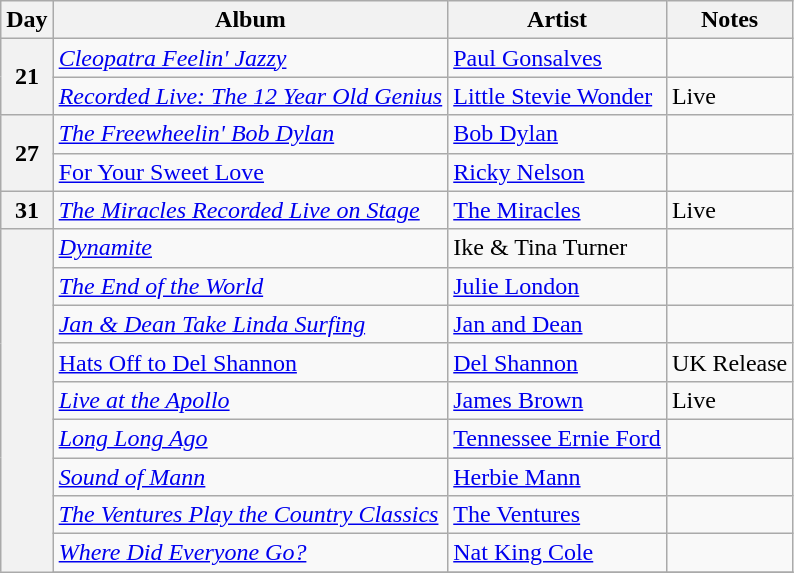<table class="wikitable sortable">
<tr>
<th scope="col">Day</th>
<th scope="col">Album</th>
<th scope="col">Artist</th>
<th scope="col" class="unsortable">Notes</th>
</tr>
<tr>
<th rowspan="2" scope="row">21</th>
<td><em><a href='#'>Cleopatra Feelin' Jazzy</a></em></td>
<td><a href='#'>Paul Gonsalves</a></td>
<td></td>
</tr>
<tr>
<td><em><a href='#'>Recorded Live: The 12 Year Old Genius</a></em></td>
<td><a href='#'>Little Stevie Wonder</a></td>
<td>Live</td>
</tr>
<tr>
<th rowspan="2" scope="row">27</th>
<td><em><a href='#'>The Freewheelin' Bob Dylan</a></em></td>
<td><a href='#'>Bob Dylan</a></td>
<td></td>
</tr>
<tr>
<td><a href='#'>For Your Sweet Love</a></td>
<td><a href='#'>Ricky Nelson</a></td>
<td></td>
</tr>
<tr>
<th scope="row">31</th>
<td><em><a href='#'>The Miracles Recorded Live on Stage</a></em></td>
<td><a href='#'>The Miracles</a></td>
<td>Live</td>
</tr>
<tr>
<th rowspan="10" scope="row"></th>
<td><em><a href='#'>Dynamite</a></em></td>
<td>Ike & Tina Turner</td>
<td></td>
</tr>
<tr>
<td><em><a href='#'>The End of the World</a></em></td>
<td><a href='#'>Julie London</a></td>
<td></td>
</tr>
<tr>
<td><em><a href='#'>Jan & Dean Take Linda Surfing</a></em></td>
<td><a href='#'>Jan and Dean</a></td>
<td></td>
</tr>
<tr>
<td><a href='#'>Hats Off to Del Shannon</a></td>
<td><a href='#'>Del Shannon</a></td>
<td>UK Release</td>
</tr>
<tr>
<td><em><a href='#'>Live at the Apollo</a></em></td>
<td><a href='#'>James Brown</a></td>
<td>Live</td>
</tr>
<tr>
<td><em><a href='#'>Long Long Ago</a></em></td>
<td><a href='#'>Tennessee Ernie Ford</a></td>
<td></td>
</tr>
<tr>
<td><em><a href='#'>Sound of Mann</a></em></td>
<td><a href='#'>Herbie Mann</a></td>
<td></td>
</tr>
<tr>
<td><em><a href='#'>The Ventures Play the Country Classics</a></em></td>
<td><a href='#'>The Ventures</a></td>
<td></td>
</tr>
<tr>
<td><em><a href='#'>Where Did Everyone Go?</a></em></td>
<td><a href='#'>Nat King Cole</a></td>
<td></td>
</tr>
<tr>
</tr>
</table>
